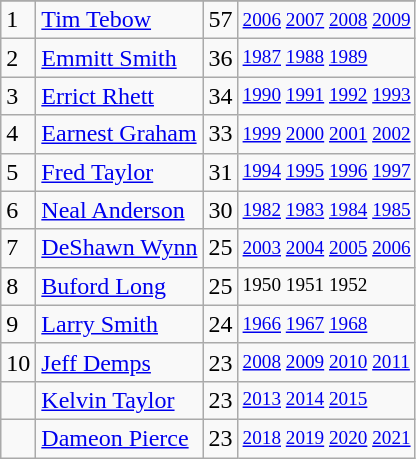<table class="wikitable">
<tr>
</tr>
<tr>
<td>1</td>
<td><a href='#'>Tim Tebow</a></td>
<td>57</td>
<td style="font-size:80%;"><a href='#'>2006</a> <a href='#'>2007</a> <a href='#'>2008</a> <a href='#'>2009</a></td>
</tr>
<tr>
<td>2</td>
<td><a href='#'>Emmitt Smith</a></td>
<td>36</td>
<td style="font-size:80%;"><a href='#'>1987</a> <a href='#'>1988</a> <a href='#'>1989</a></td>
</tr>
<tr>
<td>3</td>
<td><a href='#'>Errict Rhett</a></td>
<td>34</td>
<td style="font-size:80%;"><a href='#'>1990</a> <a href='#'>1991</a> <a href='#'>1992</a> <a href='#'>1993</a></td>
</tr>
<tr>
<td>4</td>
<td><a href='#'>Earnest Graham</a></td>
<td>33</td>
<td style="font-size:80%;"><a href='#'>1999</a> <a href='#'>2000</a> <a href='#'>2001</a> <a href='#'>2002</a></td>
</tr>
<tr>
<td>5</td>
<td><a href='#'>Fred Taylor</a></td>
<td>31</td>
<td style="font-size:80%;"><a href='#'>1994</a> <a href='#'>1995</a> <a href='#'>1996</a> <a href='#'>1997</a></td>
</tr>
<tr>
<td>6</td>
<td><a href='#'>Neal Anderson</a></td>
<td>30</td>
<td style="font-size:80%;"><a href='#'>1982</a> <a href='#'>1983</a> <a href='#'>1984</a> <a href='#'>1985</a></td>
</tr>
<tr>
<td>7</td>
<td><a href='#'>DeShawn Wynn</a></td>
<td>25</td>
<td style="font-size:80%;"><a href='#'>2003</a> <a href='#'>2004</a> <a href='#'>2005</a> <a href='#'>2006</a></td>
</tr>
<tr>
<td>8</td>
<td><a href='#'>Buford Long</a></td>
<td>25</td>
<td style="font-size:80%;">1950 1951 1952</td>
</tr>
<tr>
<td>9</td>
<td><a href='#'>Larry Smith</a></td>
<td>24</td>
<td style="font-size:80%;"><a href='#'>1966</a> <a href='#'>1967</a> <a href='#'>1968</a></td>
</tr>
<tr>
<td>10</td>
<td><a href='#'>Jeff Demps</a></td>
<td>23</td>
<td style="font-size:80%;"><a href='#'>2008</a> <a href='#'>2009</a> <a href='#'>2010</a> <a href='#'>2011</a></td>
</tr>
<tr>
<td></td>
<td><a href='#'>Kelvin Taylor</a></td>
<td>23</td>
<td style="font-size:80%;"><a href='#'>2013</a> <a href='#'>2014</a> <a href='#'>2015</a></td>
</tr>
<tr>
<td></td>
<td><a href='#'>Dameon Pierce</a></td>
<td>23</td>
<td style="font-size:80%;"><a href='#'>2018</a> <a href='#'>2019</a> <a href='#'>2020</a> <a href='#'>2021</a></td>
</tr>
</table>
